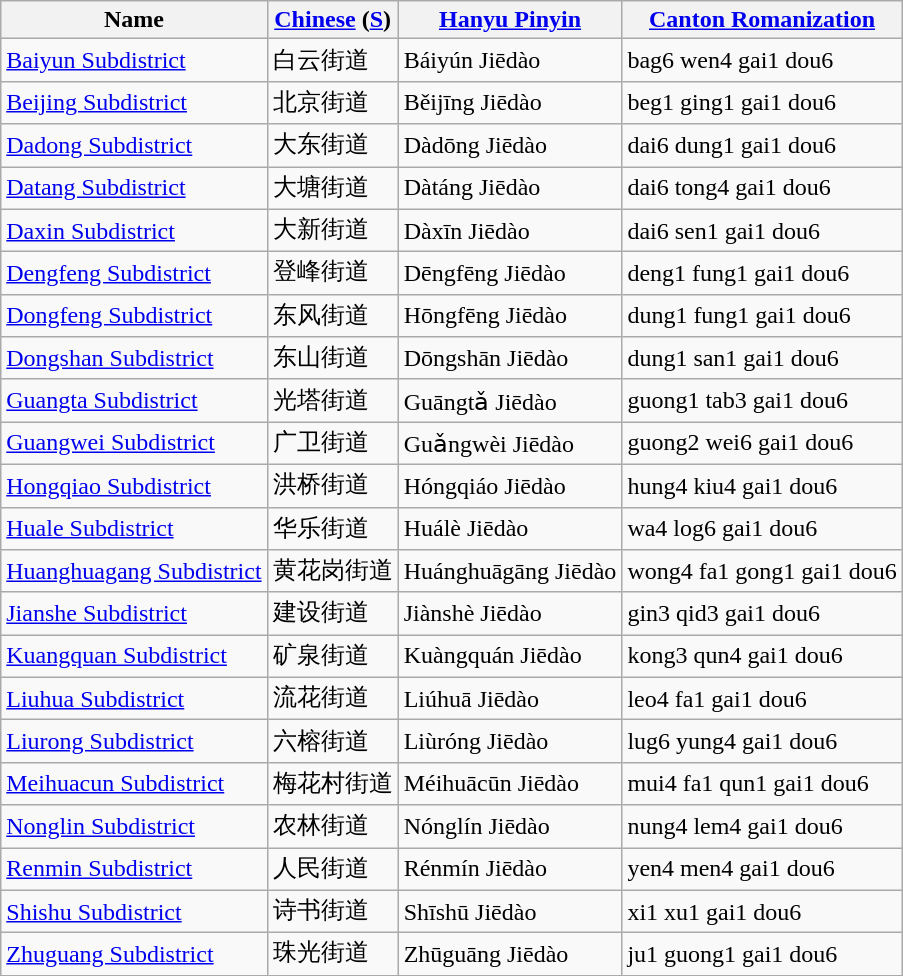<table class="wikitable">
<tr>
<th>Name</th>
<th><a href='#'>Chinese</a> (<a href='#'>S</a>)</th>
<th><a href='#'>Hanyu Pinyin</a></th>
<th><a href='#'>Canton Romanization</a></th>
</tr>
<tr>
<td><a href='#'>Baiyun Subdistrict</a></td>
<td>白云街道</td>
<td>Báiyún Jiēdào</td>
<td>bag6 wen4 gai1 dou6</td>
</tr>
<tr>
<td><a href='#'>Beijing Subdistrict</a></td>
<td>北京街道</td>
<td>Běijīng Jiēdào</td>
<td>beg1 ging1 gai1 dou6</td>
</tr>
<tr>
<td><a href='#'>Dadong Subdistrict</a></td>
<td>大东街道</td>
<td>Dàdōng Jiēdào</td>
<td>dai6 dung1 gai1 dou6</td>
</tr>
<tr>
<td><a href='#'>Datang Subdistrict</a></td>
<td>大塘街道</td>
<td>Dàtáng Jiēdào</td>
<td>dai6 tong4 gai1 dou6</td>
</tr>
<tr>
<td><a href='#'>Daxin Subdistrict</a></td>
<td>大新街道</td>
<td>Dàxīn Jiēdào</td>
<td>dai6 sen1 gai1 dou6</td>
</tr>
<tr>
<td><a href='#'>Dengfeng Subdistrict</a></td>
<td>登峰街道</td>
<td>Dēngfēng Jiēdào</td>
<td>deng1 fung1 gai1 dou6</td>
</tr>
<tr>
<td><a href='#'>Dongfeng Subdistrict</a></td>
<td>东风街道</td>
<td>Hōngfēng Jiēdào</td>
<td>dung1 fung1 gai1 dou6</td>
</tr>
<tr>
<td><a href='#'>Dongshan Subdistrict</a></td>
<td>东山街道</td>
<td>Dōngshān Jiēdào</td>
<td>dung1 san1 gai1 dou6</td>
</tr>
<tr>
<td><a href='#'>Guangta Subdistrict</a></td>
<td>光塔街道</td>
<td>Guāngtǎ Jiēdào</td>
<td>guong1 tab3 gai1 dou6</td>
</tr>
<tr>
<td><a href='#'>Guangwei Subdistrict</a></td>
<td>广卫街道</td>
<td>Guǎngwèi Jiēdào</td>
<td>guong2 wei6 gai1 dou6</td>
</tr>
<tr>
<td><a href='#'>Hongqiao Subdistrict</a></td>
<td>洪桥街道</td>
<td>Hóngqiáo Jiēdào</td>
<td>hung4 kiu4 gai1 dou6</td>
</tr>
<tr>
<td><a href='#'>Huale Subdistrict</a></td>
<td>华乐街道</td>
<td>Huálè Jiēdào</td>
<td>wa4 log6 gai1 dou6</td>
</tr>
<tr>
<td><a href='#'>Huanghuagang Subdistrict</a></td>
<td>黄花岗街道</td>
<td>Huánghuāgāng Jiēdào</td>
<td>wong4 fa1 gong1 gai1 dou6</td>
</tr>
<tr>
<td><a href='#'>Jianshe Subdistrict</a></td>
<td>建设街道</td>
<td>Jiànshè Jiēdào</td>
<td>gin3 qid3 gai1 dou6</td>
</tr>
<tr>
<td><a href='#'>Kuangquan Subdistrict</a></td>
<td>矿泉街道</td>
<td>Kuàngquán Jiēdào</td>
<td>kong3 qun4 gai1 dou6</td>
</tr>
<tr>
<td><a href='#'>Liuhua Subdistrict</a></td>
<td>流花街道</td>
<td>Liúhuā Jiēdào</td>
<td>leo4 fa1 gai1 dou6</td>
</tr>
<tr>
<td><a href='#'>Liurong Subdistrict</a></td>
<td>六榕街道</td>
<td>Liùróng Jiēdào</td>
<td>lug6 yung4 gai1 dou6</td>
</tr>
<tr>
<td><a href='#'>Meihuacun Subdistrict</a></td>
<td>梅花村街道</td>
<td>Méihuācūn Jiēdào</td>
<td>mui4 fa1 qun1 gai1 dou6</td>
</tr>
<tr>
<td><a href='#'>Nonglin Subdistrict</a></td>
<td>农林街道</td>
<td>Nónglín Jiēdào</td>
<td>nung4 lem4 gai1 dou6</td>
</tr>
<tr>
<td><a href='#'>Renmin Subdistrict</a></td>
<td>人民街道</td>
<td>Rénmín Jiēdào</td>
<td>yen4 men4 gai1 dou6</td>
</tr>
<tr>
<td><a href='#'>Shishu Subdistrict</a></td>
<td>诗书街道</td>
<td>Shīshū Jiēdào</td>
<td>xi1 xu1 gai1 dou6</td>
</tr>
<tr>
<td><a href='#'>Zhuguang Subdistrict</a></td>
<td>珠光街道</td>
<td>Zhūguāng Jiēdào</td>
<td>ju1 guong1 gai1 dou6</td>
</tr>
</table>
